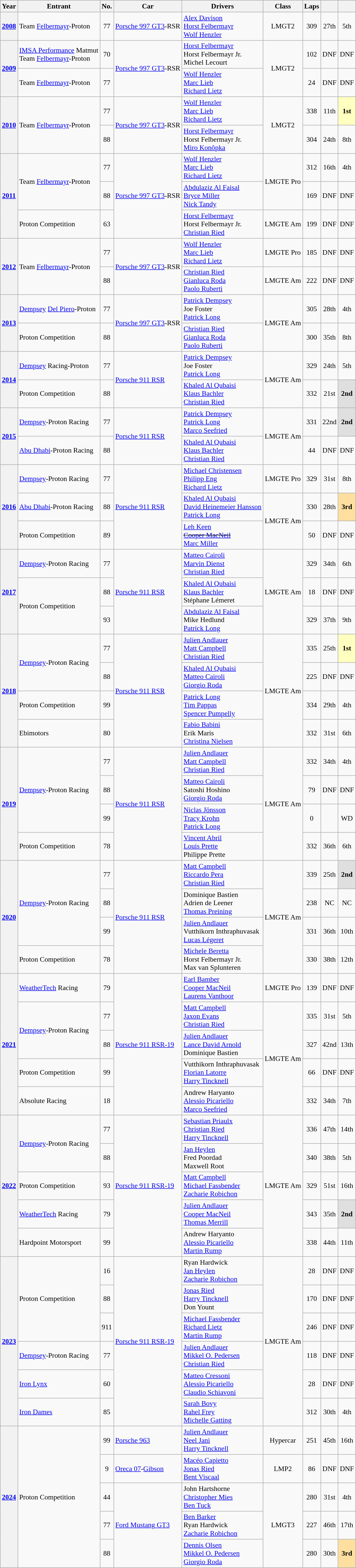<table class="wikitable" style="font-size:90%">
<tr>
<th>Year</th>
<th>Entrant</th>
<th>No.</th>
<th>Car</th>
<th>Drivers</th>
<th>Class</th>
<th>Laps</th>
<th></th>
<th></th>
</tr>
<tr align="center">
<th><a href='#'>2008</a></th>
<td align=left> Team <a href='#'>Felbermayr</a>-Proton</td>
<td>77</td>
<td align=left><a href='#'>Porsche 997 GT3</a>-RSR</td>
<td align=left> <a href='#'>Alex Davison</a><br> <a href='#'>Horst Felbermayr</a><br> <a href='#'>Wolf Henzler</a></td>
<td>LMGT2</td>
<td>309</td>
<td>27th</td>
<td>5th</td>
</tr>
<tr align="center">
<th rowspan=2><a href='#'>2009</a></th>
<td align=left> <a href='#'>IMSA Performance</a> Matmut<br> Team <a href='#'>Felbermayr</a>-Proton</td>
<td>70</td>
<td rowspan=2 align=left><a href='#'>Porsche 997 GT3</a>-RSR</td>
<td align=left> <a href='#'>Horst Felbermayr</a><br> Horst Felbermayr Jr.<br> Michel Lecourt</td>
<td rowspan=2>LMGT2</td>
<td>102</td>
<td>DNF</td>
<td>DNF</td>
</tr>
<tr align="center">
<td align=left> Team <a href='#'>Felbermayr</a>-Proton</td>
<td>77</td>
<td align=left> <a href='#'>Wolf Henzler</a><br> <a href='#'>Marc Lieb</a><br> <a href='#'>Richard Lietz</a></td>
<td>24</td>
<td>DNF</td>
<td>DNF</td>
</tr>
<tr align="center">
<th rowspan=2><a href='#'>2010</a></th>
<td rowspan=2 align=left> Team <a href='#'>Felbermayr</a>-Proton</td>
<td>77</td>
<td rowspan=2 align=left><a href='#'>Porsche 997 GT3</a>-RSR</td>
<td align=left> <a href='#'>Wolf Henzler</a><br> <a href='#'>Marc Lieb</a><br> <a href='#'>Richard Lietz</a></td>
<td rowspan=2>LMGT2</td>
<td>338</td>
<td>11th</td>
<td style="background:#FFFFBF;"><strong>1st</strong></td>
</tr>
<tr align="center">
<td>88</td>
<td align=left> <a href='#'>Horst Felbermayr</a><br> Horst Felbermayr Jr.<br> <a href='#'>Miro Konôpka</a></td>
<td>304</td>
<td>24th</td>
<td>8th</td>
</tr>
<tr align="center">
<th rowspan=3><a href='#'>2011</a></th>
<td rowspan=2 align=left> Team <a href='#'>Felbermayr</a>-Proton</td>
<td>77</td>
<td rowspan=3 align=left><a href='#'>Porsche 997 GT3</a>-RSR</td>
<td align=left> <a href='#'>Wolf Henzler</a><br> <a href='#'>Marc Lieb</a><br> <a href='#'>Richard Lietz</a></td>
<td rowspan=2>LMGTE Pro</td>
<td>312</td>
<td>16th</td>
<td>4th</td>
</tr>
<tr align="center">
<td>88</td>
<td align=left> <a href='#'>Abdulaziz Al Faisal</a><br> <a href='#'>Bryce Miller</a><br> <a href='#'>Nick Tandy</a></td>
<td>169</td>
<td>DNF</td>
<td>DNF</td>
</tr>
<tr align="center">
<td align=left> Proton Competition</td>
<td>63</td>
<td align=left> <a href='#'>Horst Felbermayr</a><br> Horst Felbermayr Jr.<br> <a href='#'>Christian Ried</a></td>
<td>LMGTE Am</td>
<td>199</td>
<td>DNF</td>
<td>DNF</td>
</tr>
<tr align="center">
<th rowspan=2><a href='#'>2012</a></th>
<td rowspan=2 align=left> Team <a href='#'>Felbermayr</a>-Proton</td>
<td>77</td>
<td rowspan=2 align=left><a href='#'>Porsche 997 GT3</a>-RSR</td>
<td align=left> <a href='#'>Wolf Henzler</a><br> <a href='#'>Marc Lieb</a><br> <a href='#'>Richard Lietz</a></td>
<td>LMGTE Pro</td>
<td>185</td>
<td>DNF</td>
<td>DNF</td>
</tr>
<tr align="center">
<td>88</td>
<td align=left> <a href='#'>Christian Ried</a><br> <a href='#'>Gianluca Roda</a><br> <a href='#'>Paolo Ruberti</a></td>
<td>LMGTE Am</td>
<td>222</td>
<td>DNF</td>
<td>DNF</td>
</tr>
<tr align="center">
<th rowspan=2><a href='#'>2013</a></th>
<td align=left> <a href='#'>Dempsey</a> <a href='#'>Del Piero</a>-Proton</td>
<td>77</td>
<td rowspan=2 align=left><a href='#'>Porsche 997 GT3</a>-RSR</td>
<td align=left> <a href='#'>Patrick Dempsey</a><br> Joe Foster<br> <a href='#'>Patrick Long</a></td>
<td rowspan=2>LMGTE Am</td>
<td>305</td>
<td>28th</td>
<td>4th</td>
</tr>
<tr align="center">
<td align=left> Proton Competition</td>
<td>88</td>
<td align=left> <a href='#'>Christian Ried</a><br> <a href='#'>Gianluca Roda</a><br> <a href='#'>Paolo Ruberti</a></td>
<td>300</td>
<td>35th</td>
<td>8th</td>
</tr>
<tr align="center">
<th rowspan=2><a href='#'>2014</a></th>
<td align=left> <a href='#'>Dempsey</a> Racing-Proton</td>
<td>77</td>
<td rowspan=2 align=left><a href='#'>Porsche 911 RSR</a></td>
<td align=left> <a href='#'>Patrick Dempsey</a><br> Joe Foster<br> <a href='#'>Patrick Long</a></td>
<td rowspan=2>LMGTE Am</td>
<td>329</td>
<td>24th</td>
<td>5th</td>
</tr>
<tr align="center">
<td align=left> Proton Competition</td>
<td>88</td>
<td align=left> <a href='#'>Khaled Al Qubaisi</a><br> <a href='#'>Klaus Bachler</a><br> <a href='#'>Christian Ried</a></td>
<td>332</td>
<td>21st</td>
<td style="background:#DFDFDF;"><strong>2nd</strong></td>
</tr>
<tr align="center">
<th rowspan=2><a href='#'>2015</a></th>
<td align=left> <a href='#'>Dempsey</a>-Proton Racing</td>
<td>77</td>
<td rowspan=2 align=left><a href='#'>Porsche 911 RSR</a></td>
<td align=left> <a href='#'>Patrick Dempsey</a><br> <a href='#'>Patrick Long</a><br> <a href='#'>Marco Seefried</a></td>
<td rowspan=2>LMGTE Am</td>
<td>331</td>
<td>22nd</td>
<td style="background:#DFDFDF;"><strong>2nd</strong></td>
</tr>
<tr align="center">
<td align=left> <a href='#'>Abu Dhabi</a>-Proton Racing</td>
<td>88</td>
<td align=left> <a href='#'>Khaled Al Qubaisi</a><br> <a href='#'>Klaus Bachler</a><br> <a href='#'>Christian Ried</a></td>
<td>44</td>
<td>DNF</td>
<td>DNF</td>
</tr>
<tr align="center">
<th rowspan=3><a href='#'>2016</a></th>
<td align=left> <a href='#'>Dempsey</a>-Proton Racing</td>
<td>77</td>
<td rowspan=3 align=left><a href='#'>Porsche 911 RSR</a></td>
<td align=left> <a href='#'>Michael Christensen</a><br> <a href='#'>Philipp Eng</a><br> <a href='#'>Richard Lietz</a></td>
<td>LMGTE Pro</td>
<td>329</td>
<td>31st</td>
<td>8th</td>
</tr>
<tr align="center">
<td align=left> <a href='#'>Abu Dhabi</a>-Proton Racing</td>
<td>88</td>
<td align=left> <a href='#'>Khaled Al Qubaisi</a><br> <a href='#'>David Heinemeier Hansson</a><br> <a href='#'>Patrick Long</a></td>
<td rowspan=2>LMGTE Am</td>
<td>330</td>
<td>28th</td>
<td style="background:#FFDF9F;"><strong>3rd</strong></td>
</tr>
<tr align="center">
<td align=left> Proton Competition</td>
<td>89</td>
<td align=left> <a href='#'>Leh Keen</a><br> <s><a href='#'>Cooper MacNeil</a></s><br> <a href='#'>Marc Miller</a></td>
<td>50</td>
<td>DNF</td>
<td>DNF</td>
</tr>
<tr align="center">
<th rowspan=3><a href='#'>2017</a></th>
<td align=left> <a href='#'>Dempsey</a>-Proton Racing</td>
<td>77</td>
<td rowspan=3 align=left><a href='#'>Porsche 911 RSR</a></td>
<td align=left> <a href='#'>Matteo Cairoli</a><br> <a href='#'>Marvin Dienst</a><br> <a href='#'>Christian Ried</a></td>
<td rowspan=3>LMGTE Am</td>
<td>329</td>
<td>34th</td>
<td>6th</td>
</tr>
<tr align="center">
<td rowspan=2 align=left> Proton Competition</td>
<td>88</td>
<td align=left> <a href='#'>Khaled Al Qubaisi</a><br> <a href='#'>Klaus Bachler</a><br> Stéphane Lémeret</td>
<td>18</td>
<td>DNF</td>
<td>DNF</td>
</tr>
<tr align="center">
<td>93</td>
<td align=left> <a href='#'>Abdulaziz Al Faisal</a><br> Mike Hedlund<br> <a href='#'>Patrick Long</a></td>
<td>329</td>
<td>37th</td>
<td>9th</td>
</tr>
<tr align="center">
<th rowspan=4><a href='#'>2018</a></th>
<td rowspan=2 align=left> <a href='#'>Dempsey</a>-Proton Racing</td>
<td>77</td>
<td rowspan=4 align=left><a href='#'>Porsche 911 RSR</a></td>
<td align=left> <a href='#'>Julien Andlauer</a><br> <a href='#'>Matt Campbell</a><br> <a href='#'>Christian Ried</a></td>
<td rowspan=4>LMGTE Am</td>
<td>335</td>
<td>25th</td>
<td style="background:#FFFFBF;"><strong>1st</strong></td>
</tr>
<tr align="center">
<td>88</td>
<td align=left> <a href='#'>Khaled Al Qubaisi</a><br> <a href='#'>Matteo Cairoli</a><br> <a href='#'>Giorgio Roda</a></td>
<td>225</td>
<td>DNF</td>
<td>DNF</td>
</tr>
<tr align="center">
<td align=left> Proton Competition</td>
<td>99</td>
<td align=left> <a href='#'>Patrick Long</a><br> <a href='#'>Tim Pappas</a><br> <a href='#'>Spencer Pumpelly</a></td>
<td>334</td>
<td>29th</td>
<td>4th</td>
</tr>
<tr align="center">
<td align=left> Ebimotors</td>
<td>80</td>
<td align=left> <a href='#'>Fabio Babini</a><br> Erik Maris<br> <a href='#'>Christina Nielsen</a></td>
<td>332</td>
<td>31st</td>
<td>6th</td>
</tr>
<tr align="center">
<th rowspan=4><a href='#'>2019</a></th>
<td rowspan=3 align=left> <a href='#'>Dempsey</a>-Proton Racing</td>
<td>77</td>
<td rowspan=4 align=left><a href='#'>Porsche 911 RSR</a></td>
<td align=left> <a href='#'>Julien Andlauer</a><br> <a href='#'>Matt Campbell</a><br> <a href='#'>Christian Ried</a></td>
<td rowspan=4>LMGTE Am</td>
<td>332</td>
<td>34th</td>
<td>4th</td>
</tr>
<tr align="center">
<td>88</td>
<td align=left> <a href='#'>Matteo Cairoli</a><br> Satoshi Hoshino<br> <a href='#'>Giorgio Roda</a></td>
<td>79</td>
<td>DNF</td>
<td>DNF</td>
</tr>
<tr align="center">
<td>99</td>
<td align=left> <a href='#'>Niclas Jönsson</a><br> <a href='#'>Tracy Krohn</a><br> <a href='#'>Patrick Long</a></td>
<td>0</td>
<td></td>
<td>WD</td>
</tr>
<tr align="center">
<td align=left> Proton Competition</td>
<td>78</td>
<td align=left> <a href='#'>Vincent Abril</a><br> <a href='#'>Louis Prette</a><br> Philippe Prette</td>
<td>332</td>
<td>36th</td>
<td>6th</td>
</tr>
<tr align="center">
<th rowspan=4><a href='#'>2020</a></th>
<td rowspan=3 align=left> <a href='#'>Dempsey</a>-Proton Racing</td>
<td>77</td>
<td rowspan=4 align=left><a href='#'>Porsche 911 RSR</a></td>
<td align=left> <a href='#'>Matt Campbell</a><br> <a href='#'>Riccardo Pera</a><br> <a href='#'>Christian Ried</a></td>
<td rowspan=4>LMGTE Am</td>
<td>339</td>
<td>25th</td>
<td style="background:#DFDFDF;"><strong>2nd</strong></td>
</tr>
<tr align="center">
<td>88</td>
<td align=left> Dominique Bastien<br> Adrien de Leener<br> <a href='#'>Thomas Preining</a></td>
<td>238</td>
<td>NC</td>
<td>NC</td>
</tr>
<tr align="center">
<td>99</td>
<td align=left> <a href='#'>Julien Andlauer</a><br> Vutthikorn Inthraphuvasak<br> <a href='#'>Lucas Légeret</a></td>
<td>331</td>
<td>36th</td>
<td>10th</td>
</tr>
<tr align="center">
<td align=left> Proton Competition</td>
<td>78</td>
<td align=left> <a href='#'>Michele Beretta</a><br> Horst Felbermayr Jr.<br> Max van Splunteren</td>
<td>330</td>
<td>38th</td>
<td>12th</td>
</tr>
<tr align="center">
<th rowspan=5><a href='#'>2021</a></th>
<td align=left> <a href='#'>WeatherTech</a> Racing</td>
<td>79</td>
<td rowspan=5 align=left><a href='#'>Porsche 911 RSR-19</a></td>
<td align=left> <a href='#'>Earl Bamber</a><br> <a href='#'>Cooper MacNeil</a><br> <a href='#'>Laurens Vanthoor</a></td>
<td>LMGTE Pro</td>
<td>139</td>
<td>DNF</td>
<td>DNF</td>
</tr>
<tr align="center">
<td rowspan=2 align=left> <a href='#'>Dempsey</a>-Proton Racing</td>
<td>77</td>
<td align=left> <a href='#'>Matt Campbell</a><br> <a href='#'>Jaxon Evans</a><br> <a href='#'>Christian Ried</a></td>
<td rowspan=4>LMGTE Am</td>
<td>335</td>
<td>31st</td>
<td>5th</td>
</tr>
<tr align="center">
<td>88</td>
<td align=left> <a href='#'>Julien Andlauer</a><br> <a href='#'>Lance David Arnold</a><br> Dominique Bastien</td>
<td>327</td>
<td>42nd</td>
<td>13th</td>
</tr>
<tr align="center">
<td align=left> Proton Competition</td>
<td>99</td>
<td align=left> Vutthikorn Inthraphuvasak<br> <a href='#'>Florian Latorre</a><br> <a href='#'>Harry Tincknell</a></td>
<td>66</td>
<td>DNF</td>
<td>DNF</td>
</tr>
<tr align="center">
<td align=left> Absolute Racing</td>
<td>18</td>
<td align=left> Andrew Haryanto<br> <a href='#'>Alessio Picariello</a><br> <a href='#'>Marco Seefried</a></td>
<td>332</td>
<td>34th</td>
<td>7th</td>
</tr>
<tr align="center">
<th rowspan=5><a href='#'>2022</a></th>
<td rowspan=2 align=left> <a href='#'>Dempsey</a>-Proton Racing</td>
<td>77</td>
<td rowspan=5 align=left><a href='#'>Porsche 911 RSR-19</a></td>
<td align=left> <a href='#'>Sebastian Priaulx</a><br> <a href='#'>Christian Ried</a><br> <a href='#'>Harry Tincknell</a></td>
<td rowspan=5>LMGTE Am</td>
<td>336</td>
<td>47th</td>
<td>14th</td>
</tr>
<tr align="center">
<td>88</td>
<td align=left> <a href='#'>Jan Heylen</a><br> Fred Poordad<br> Maxwell Root</td>
<td>340</td>
<td>38th</td>
<td>5th</td>
</tr>
<tr align="center">
<td align=left> Proton Competition</td>
<td>93</td>
<td align=left> <a href='#'>Matt Campbell</a><br> <a href='#'>Michael Fassbender</a><br> <a href='#'>Zacharie Robichon</a></td>
<td>329</td>
<td>51st</td>
<td>16th</td>
</tr>
<tr align="center">
<td align=left> <a href='#'>WeatherTech</a> Racing</td>
<td>79</td>
<td align=left> <a href='#'>Julien Andlauer</a><br> <a href='#'>Cooper MacNeil</a><br> <a href='#'>Thomas Merrill</a></td>
<td>343</td>
<td>35th</td>
<td style="background:#DFDFDF;"><strong>2nd</strong></td>
</tr>
<tr align="center">
<td align=left> Hardpoint Motorsport</td>
<td>99</td>
<td align=left> Andrew Haryanto<br> <a href='#'>Alessio Picariello</a><br> <a href='#'>Martin Rump</a></td>
<td>338</td>
<td>44th</td>
<td>11th</td>
</tr>
<tr align="center">
<th rowspan=6><a href='#'>2023</a></th>
<td rowspan=3 align=left> Proton Competition</td>
<td>16</td>
<td rowspan=6 align=left><a href='#'>Porsche 911 RSR-19</a></td>
<td align=left> Ryan Hardwick<br> <a href='#'>Jan Heylen</a><br> <a href='#'>Zacharie Robichon</a></td>
<td rowspan=6>LMGTE Am</td>
<td>28</td>
<td>DNF</td>
<td>DNF</td>
</tr>
<tr align="center">
<td>88</td>
<td align=left> <a href='#'>Jonas Ried</a><br> <a href='#'>Harry Tincknell</a><br> Don Yount</td>
<td>170</td>
<td>DNF</td>
<td>DNF</td>
</tr>
<tr align="center">
<td>911</td>
<td align=left> <a href='#'>Michael Fassbender</a><br> <a href='#'>Richard Lietz</a><br> <a href='#'>Martin Rump</a></td>
<td>246</td>
<td>DNF</td>
<td>DNF</td>
</tr>
<tr align="center">
<td align=left> <a href='#'>Dempsey</a>-Proton Racing</td>
<td>77</td>
<td align=left> <a href='#'>Julien Andlauer</a><br> <a href='#'>Mikkel O. Pedersen</a><br> <a href='#'>Christian Ried</a></td>
<td>118</td>
<td>DNF</td>
<td>DNF</td>
</tr>
<tr align="center">
<td align=left> <a href='#'>Iron Lynx</a></td>
<td>60</td>
<td align=left> <a href='#'>Matteo Cressoni</a><br> <a href='#'>Alessio Picariello</a><br> <a href='#'>Claudio Schiavoni</a></td>
<td>28</td>
<td>DNF</td>
<td>DNF</td>
</tr>
<tr align="center">
<td align=left> <a href='#'>Iron Dames</a></td>
<td>85</td>
<td align=left> <a href='#'>Sarah Bovy</a><br> <a href='#'>Rahel Frey</a><br> <a href='#'>Michelle Gatting</a></td>
<td>312</td>
<td>30th</td>
<td>4th</td>
</tr>
<tr align="center">
<th rowspan=5><a href='#'>2024</a></th>
<td rowspan=5 align=left> Proton Competition</td>
<td>99</td>
<td align=left><a href='#'>Porsche 963</a></td>
<td align=left> <a href='#'>Julien Andlauer</a><br> <a href='#'>Neel Jani</a><br> <a href='#'>Harry Tincknell</a></td>
<td>Hypercar</td>
<td>251</td>
<td>45th</td>
<td>16th</td>
</tr>
<tr align="center">
<td>9</td>
<td align=left><a href='#'>Oreca 07</a>-<a href='#'>Gibson</a></td>
<td align=left> <a href='#'>Macéo Capietto</a><br> <a href='#'>Jonas Ried</a><br> <a href='#'>Bent Viscaal</a></td>
<td>LMP2</td>
<td>86</td>
<td>DNF</td>
<td>DNF</td>
</tr>
<tr align="center">
<td>44</td>
<td rowspan=3 align=left><a href='#'>Ford Mustang GT3</a></td>
<td align=left> John Hartshorne<br> <a href='#'>Christopher Mies</a><br> <a href='#'>Ben Tuck</a></td>
<td rowspan=3>LMGT3</td>
<td>280</td>
<td>31st</td>
<td>4th</td>
</tr>
<tr align="center">
<td>77</td>
<td align=left> <a href='#'>Ben Barker</a><br> Ryan Hardwick<br> <a href='#'>Zacharie Robichon</a></td>
<td>227</td>
<td>46th</td>
<td>17th</td>
</tr>
<tr align="center">
<td>88</td>
<td align=left> <a href='#'>Dennis Olsen</a><br> <a href='#'>Mikkel O. Pedersen</a><br> <a href='#'>Giorgio Roda</a></td>
<td>280</td>
<td>30th</td>
<td style="background:#FFDF9F;"><strong>3rd</strong></td>
</tr>
</table>
